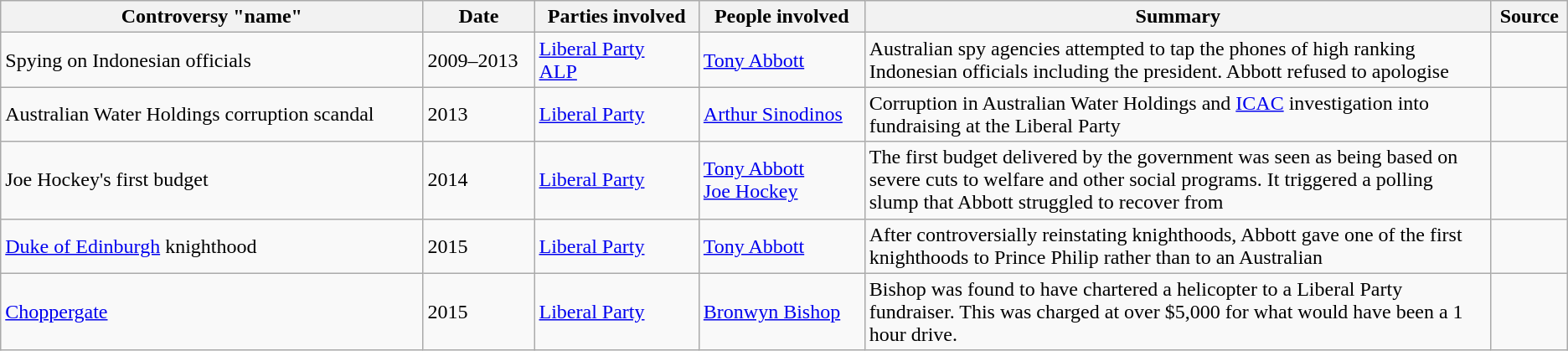<table Class="wikitable sortable">
<tr>
<th>Controversy "name"<br></th>
<th>Date<br></th>
<th>Parties involved<br></th>
<th>People involved<br></th>
<th width=40%>Summary<br></th>
<th>Source<br></th>
</tr>
<tr>
<td>Spying on Indonesian officials</td>
<td>2009–2013</td>
<td><a href='#'>Liberal Party</a><br><a href='#'>ALP</a></td>
<td><a href='#'>Tony Abbott</a></td>
<td>Australian spy agencies attempted to tap the phones of high ranking Indonesian officials including the president. Abbott refused to apologise</td>
<td></td>
</tr>
<tr>
<td>Australian Water Holdings corruption scandal</td>
<td>2013</td>
<td><a href='#'>Liberal Party</a></td>
<td><a href='#'>Arthur Sinodinos</a></td>
<td>Corruption in Australian Water Holdings and <a href='#'>ICAC</a> investigation into fundraising at the Liberal Party</td>
<td></td>
</tr>
<tr>
<td>Joe Hockey's first budget</td>
<td>2014</td>
<td><a href='#'>Liberal Party</a></td>
<td><a href='#'>Tony Abbott</a><br><a href='#'>Joe Hockey</a></td>
<td>The first budget delivered by the government was seen as being based on severe cuts to welfare and other social programs. It triggered a polling slump that Abbott struggled to recover from</td>
<td></td>
</tr>
<tr>
<td><a href='#'>Duke of Edinburgh</a> knighthood</td>
<td>2015</td>
<td><a href='#'>Liberal Party</a></td>
<td><a href='#'>Tony Abbott</a></td>
<td>After controversially reinstating knighthoods, Abbott gave one of the first knighthoods to Prince Philip rather than to an Australian</td>
<td></td>
</tr>
<tr>
<td><a href='#'>Choppergate</a></td>
<td>2015</td>
<td><a href='#'>Liberal Party</a></td>
<td><a href='#'>Bronwyn Bishop</a></td>
<td>Bishop was found to have chartered a helicopter to a Liberal Party fundraiser. This was charged at over $5,000 for what would have been a 1 hour drive.</td>
<td></td>
</tr>
</table>
